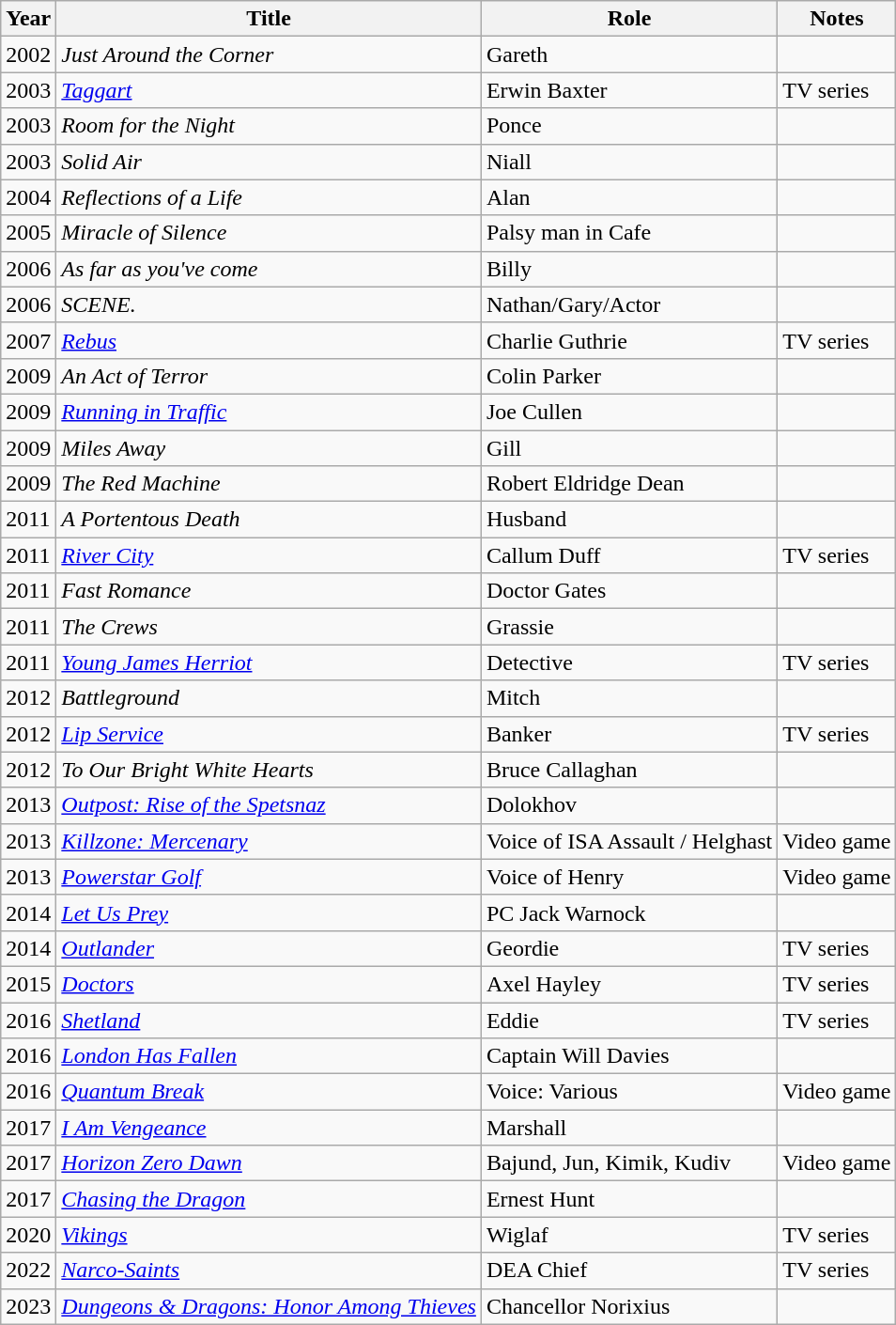<table class="wikitable sortable">
<tr>
<th>Year</th>
<th>Title</th>
<th>Role</th>
<th>Notes</th>
</tr>
<tr>
<td>2002</td>
<td><em> Just Around the Corner</em></td>
<td>Gareth</td>
<td></td>
</tr>
<tr>
<td>2003</td>
<td><em><a href='#'>Taggart</a></em></td>
<td>Erwin Baxter</td>
<td>TV series</td>
</tr>
<tr>
<td>2003</td>
<td><em>Room for the Night</em></td>
<td>Ponce</td>
<td></td>
</tr>
<tr>
<td>2003</td>
<td><em>Solid Air</em></td>
<td>Niall</td>
<td></td>
</tr>
<tr>
<td>2004</td>
<td><em>Reflections of a Life</em></td>
<td>Alan</td>
<td></td>
</tr>
<tr>
<td>2005</td>
<td><em>Miracle of Silence</em></td>
<td>Palsy man in Cafe</td>
<td></td>
</tr>
<tr>
<td>2006</td>
<td><em>As far as you've come</em></td>
<td>Billy</td>
<td></td>
</tr>
<tr>
<td>2006</td>
<td><em>SCENE.</em></td>
<td>Nathan/Gary/Actor</td>
<td></td>
</tr>
<tr>
<td>2007</td>
<td><em><a href='#'>Rebus</a></em></td>
<td>Charlie Guthrie</td>
<td>TV series</td>
</tr>
<tr>
<td>2009</td>
<td><em>An Act of Terror</em></td>
<td>Colin Parker</td>
<td></td>
</tr>
<tr>
<td>2009</td>
<td><em><a href='#'>Running in Traffic</a></em></td>
<td>Joe Cullen</td>
<td></td>
</tr>
<tr>
<td>2009</td>
<td><em>Miles Away</em></td>
<td>Gill</td>
<td></td>
</tr>
<tr>
<td>2009</td>
<td><em>The Red Machine</em></td>
<td>Robert Eldridge Dean</td>
<td></td>
</tr>
<tr>
<td>2011</td>
<td><em>A Portentous Death</em></td>
<td>Husband</td>
<td></td>
</tr>
<tr>
<td>2011</td>
<td><em><a href='#'>River City</a></em></td>
<td>Callum Duff</td>
<td>TV series</td>
</tr>
<tr>
<td>2011</td>
<td><em>Fast Romance</em></td>
<td>Doctor Gates</td>
<td></td>
</tr>
<tr>
<td>2011</td>
<td><em>The Crews</em></td>
<td>Grassie</td>
<td></td>
</tr>
<tr>
<td>2011</td>
<td><em><a href='#'>Young James Herriot</a></em></td>
<td>Detective</td>
<td>TV series</td>
</tr>
<tr>
<td>2012</td>
<td><em>Battleground</em></td>
<td>Mitch</td>
<td></td>
</tr>
<tr>
<td>2012</td>
<td><em><a href='#'>Lip Service</a></em></td>
<td>Banker</td>
<td>TV series</td>
</tr>
<tr>
<td>2012</td>
<td><em>To Our Bright White Hearts</em></td>
<td>Bruce Callaghan</td>
<td></td>
</tr>
<tr>
<td>2013</td>
<td><em><a href='#'>Outpost: Rise of the Spetsnaz</a></em></td>
<td>Dolokhov</td>
<td></td>
</tr>
<tr>
<td>2013</td>
<td><em><a href='#'>Killzone: Mercenary</a></em></td>
<td>Voice of ISA Assault / Helghast</td>
<td>Video game</td>
</tr>
<tr>
<td>2013</td>
<td><em><a href='#'>Powerstar Golf</a></em></td>
<td>Voice of Henry</td>
<td>Video game</td>
</tr>
<tr>
<td>2014</td>
<td><em><a href='#'>Let Us Prey</a></em></td>
<td>PC Jack Warnock</td>
<td></td>
</tr>
<tr>
<td>2014</td>
<td><em><a href='#'>Outlander</a></em></td>
<td>Geordie</td>
<td>TV series</td>
</tr>
<tr>
<td>2015</td>
<td><em><a href='#'>Doctors</a></em></td>
<td>Axel Hayley</td>
<td>TV series</td>
</tr>
<tr>
<td>2016</td>
<td><em><a href='#'>Shetland</a></em></td>
<td>Eddie</td>
<td>TV series</td>
</tr>
<tr>
<td>2016</td>
<td><em><a href='#'>London Has Fallen</a></em></td>
<td>Captain Will Davies</td>
<td></td>
</tr>
<tr>
<td>2016</td>
<td><em><a href='#'>Quantum Break</a></em></td>
<td>Voice: Various</td>
<td>Video game</td>
</tr>
<tr>
<td>2017</td>
<td><em><a href='#'>I Am Vengeance</a></em></td>
<td>Marshall</td>
<td></td>
</tr>
<tr>
<td>2017</td>
<td><em><a href='#'>Horizon Zero Dawn</a></em></td>
<td>Bajund, Jun, Kimik, Kudiv</td>
<td>Video game</td>
</tr>
<tr>
<td>2017</td>
<td><em><a href='#'>Chasing the Dragon</a></em></td>
<td>Ernest Hunt</td>
<td></td>
</tr>
<tr>
<td>2020</td>
<td><em><a href='#'>Vikings</a></em></td>
<td>Wiglaf</td>
<td>TV series</td>
</tr>
<tr>
<td>2022</td>
<td><em><a href='#'>Narco-Saints</a></em></td>
<td>DEA Chief</td>
<td>TV series</td>
</tr>
<tr>
<td>2023</td>
<td><em><a href='#'>Dungeons & Dragons: Honor Among Thieves</a></em></td>
<td>Chancellor Norixius</td>
<td></td>
</tr>
</table>
